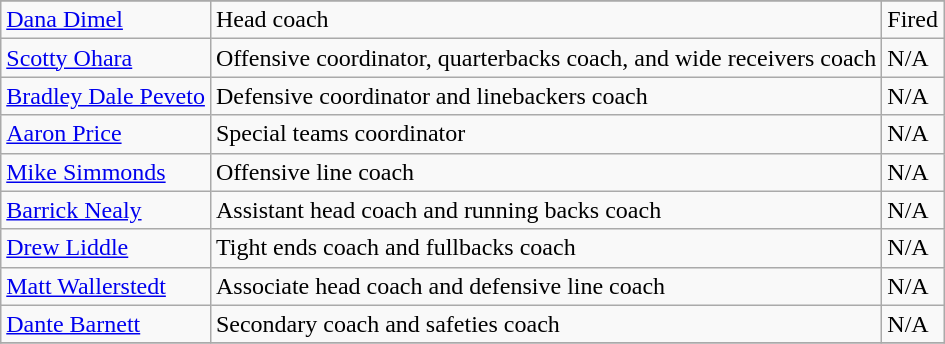<table class="wikitable">
<tr>
</tr>
<tr>
<td><a href='#'>Dana Dimel</a></td>
<td>Head coach</td>
<td>Fired</td>
</tr>
<tr>
<td><a href='#'>Scotty Ohara</a></td>
<td>Offensive coordinator, quarterbacks coach, and wide receivers coach</td>
<td>N/A</td>
</tr>
<tr>
<td><a href='#'>Bradley Dale Peveto</a></td>
<td>Defensive coordinator and linebackers coach</td>
<td>N/A</td>
</tr>
<tr>
<td><a href='#'>Aaron Price</a></td>
<td>Special teams coordinator</td>
<td>N/A</td>
</tr>
<tr>
<td><a href='#'>Mike Simmonds</a></td>
<td>Offensive line coach</td>
<td>N/A</td>
</tr>
<tr>
<td><a href='#'>Barrick Nealy</a></td>
<td>Assistant head coach and running backs coach</td>
<td>N/A</td>
</tr>
<tr>
<td><a href='#'>Drew Liddle</a></td>
<td>Tight ends coach and fullbacks coach</td>
<td>N/A</td>
</tr>
<tr>
<td><a href='#'>Matt Wallerstedt</a></td>
<td>Associate head coach and defensive line coach</td>
<td>N/A</td>
</tr>
<tr>
<td><a href='#'>Dante Barnett</a></td>
<td>Secondary coach and safeties coach</td>
<td>N/A</td>
</tr>
<tr>
</tr>
</table>
